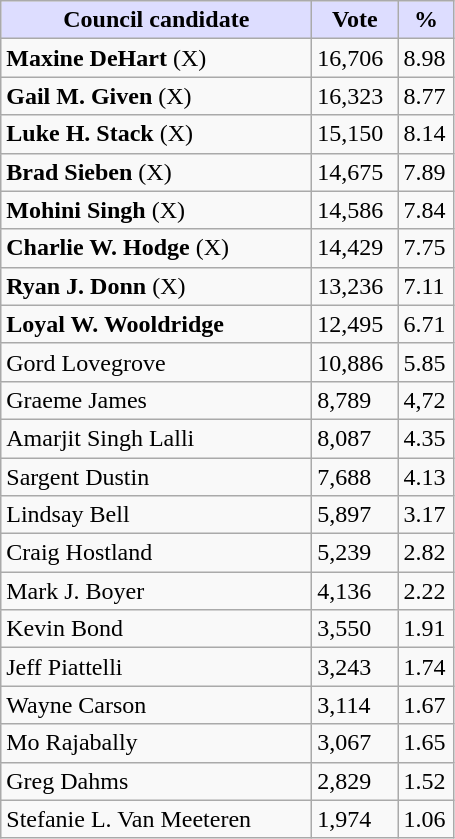<table class="wikitable">
<tr>
<th style="background:#ddf;" width="200px">Council candidate</th>
<th style="background:#ddf;" width="50px">Vote</th>
<th style="background:#ddf;" width="30px">%</th>
</tr>
<tr>
<td><strong>Maxine DeHart</strong> (X)</td>
<td>16,706</td>
<td>8.98</td>
</tr>
<tr>
<td><strong>Gail M. Given</strong> (X)</td>
<td>16,323</td>
<td>8.77</td>
</tr>
<tr>
<td><strong>Luke H. Stack</strong> (X)</td>
<td>15,150</td>
<td>8.14</td>
</tr>
<tr>
<td><strong>Brad Sieben</strong> (X)</td>
<td>14,675</td>
<td>7.89</td>
</tr>
<tr>
<td><strong>Mohini Singh</strong> (X)</td>
<td>14,586</td>
<td>7.84</td>
</tr>
<tr>
<td><strong>Charlie W. Hodge</strong> (X)</td>
<td>14,429</td>
<td>7.75</td>
</tr>
<tr>
<td><strong>Ryan J. Donn</strong> (X)</td>
<td>13,236</td>
<td>7.11</td>
</tr>
<tr>
<td><strong>Loyal W. Wooldridge</strong></td>
<td>12,495</td>
<td>6.71</td>
</tr>
<tr>
<td>Gord Lovegrove</td>
<td>10,886</td>
<td>5.85</td>
</tr>
<tr>
<td>Graeme James</td>
<td>8,789</td>
<td>4,72</td>
</tr>
<tr>
<td>Amarjit Singh Lalli</td>
<td>8,087</td>
<td>4.35</td>
</tr>
<tr>
<td>Sargent Dustin</td>
<td>7,688</td>
<td>4.13</td>
</tr>
<tr>
<td>Lindsay Bell</td>
<td>5,897</td>
<td>3.17</td>
</tr>
<tr>
<td>Craig Hostland</td>
<td>5,239</td>
<td>2.82</td>
</tr>
<tr>
<td>Mark J. Boyer</td>
<td>4,136</td>
<td>2.22</td>
</tr>
<tr>
<td>Kevin Bond</td>
<td>3,550</td>
<td>1.91</td>
</tr>
<tr>
<td>Jeff Piattelli</td>
<td>3,243</td>
<td>1.74</td>
</tr>
<tr>
<td>Wayne Carson</td>
<td>3,114</td>
<td>1.67</td>
</tr>
<tr>
<td>Mo Rajabally</td>
<td>3,067</td>
<td>1.65</td>
</tr>
<tr>
<td>Greg Dahms</td>
<td>2,829</td>
<td>1.52</td>
</tr>
<tr>
<td>Stefanie L. Van Meeteren</td>
<td>1,974</td>
<td>1.06</td>
</tr>
</table>
